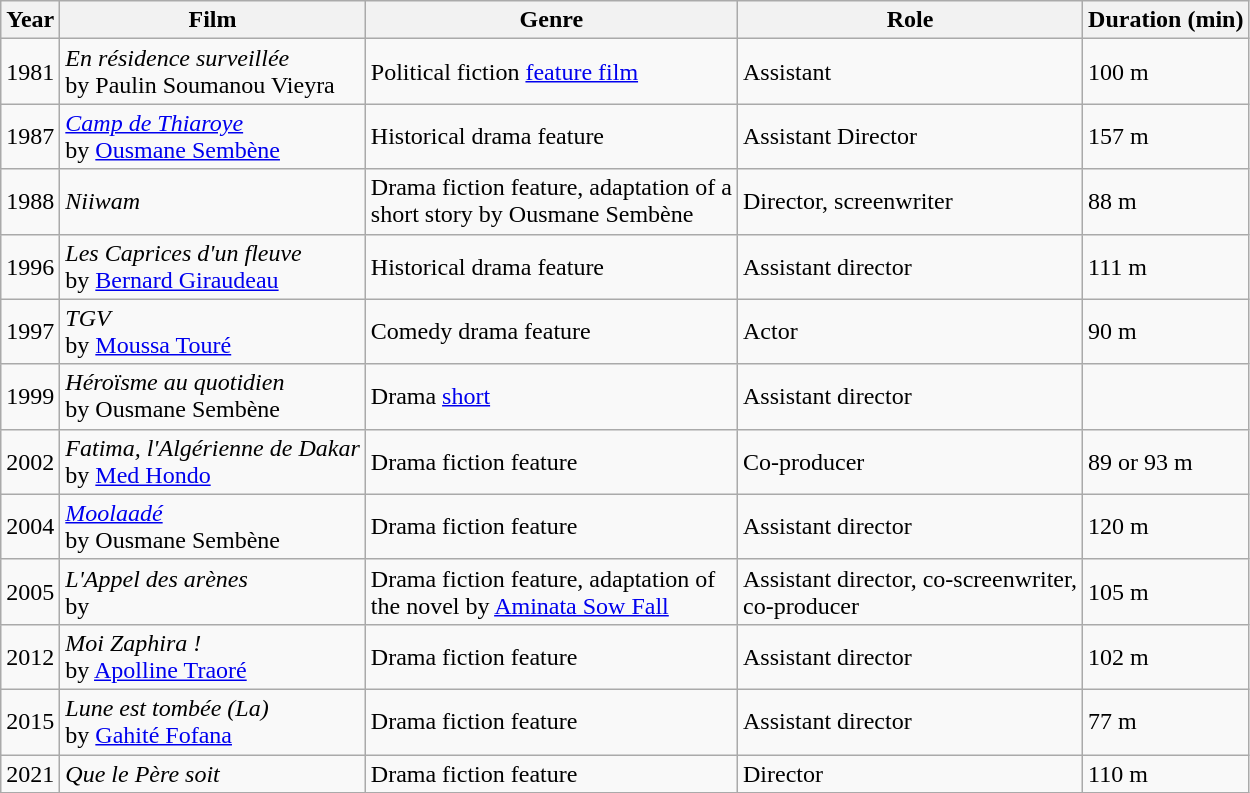<table class="wikitable sortable">
<tr>
<th>Year</th>
<th>Film</th>
<th>Genre</th>
<th>Role</th>
<th>Duration (min)</th>
</tr>
<tr>
<td>1981</td>
<td><em>En résidence surveillée</em><br>by Paulin Soumanou Vieyra</td>
<td>Political fiction <a href='#'>feature film</a></td>
<td>Assistant</td>
<td>100 m</td>
</tr>
<tr>
<td>1987</td>
<td><em><a href='#'>Camp de Thiaroye</a></em><br>by <a href='#'>Ousmane Sembène</a></td>
<td>Historical drama feature</td>
<td>Assistant Director</td>
<td>157 m</td>
</tr>
<tr>
<td>1988</td>
<td><em>Niiwam</em></td>
<td>Drama fiction feature, adaptation of a<br>short story by Ousmane Sembène</td>
<td>Director, screenwriter</td>
<td>88 m</td>
</tr>
<tr>
<td>1996</td>
<td><em>Les Caprices d'un fleuve</em><br>by <a href='#'>Bernard Giraudeau</a></td>
<td>Historical drama feature</td>
<td>Assistant director</td>
<td>111 m</td>
</tr>
<tr>
<td>1997</td>
<td><em>TGV</em><br>by <a href='#'>Moussa Touré</a></td>
<td>Comedy drama feature</td>
<td>Actor</td>
<td>90 m</td>
</tr>
<tr>
<td>1999</td>
<td><em>Héroïsme au quotidien</em><br>by Ousmane Sembène</td>
<td>Drama <a href='#'>short</a></td>
<td>Assistant director</td>
<td></td>
</tr>
<tr>
<td>2002</td>
<td><em>Fatima, l'Algérienne de Dakar</em><br>by <a href='#'>Med Hondo</a></td>
<td>Drama fiction feature</td>
<td>Co-producer</td>
<td>89 or 93 m</td>
</tr>
<tr>
<td>2004</td>
<td><em><a href='#'>Moolaadé</a></em><br>by Ousmane Sembène</td>
<td>Drama fiction feature</td>
<td>Assistant director</td>
<td>120 m</td>
</tr>
<tr>
<td>2005</td>
<td><em>L'Appel des arènes</em><br>by </td>
<td>Drama fiction feature, adaptation of<br>the novel by <a href='#'>Aminata Sow Fall</a></td>
<td>Assistant director, co-screenwriter,<br>co-producer</td>
<td>105 m</td>
</tr>
<tr>
<td>2012</td>
<td><em>Moi Zaphira !</em><br>by <a href='#'>Apolline Traoré</a></td>
<td>Drama fiction feature</td>
<td>Assistant director</td>
<td>102 m</td>
</tr>
<tr>
<td>2015</td>
<td><em>Lune est tombée (La)</em><br>by <a href='#'>Gahité Fofana</a></td>
<td>Drama fiction feature</td>
<td>Assistant director</td>
<td>77 m</td>
</tr>
<tr>
<td>2021</td>
<td><em>Que le Père soit</em></td>
<td>Drama fiction feature</td>
<td>Director</td>
<td>110 m</td>
</tr>
</table>
